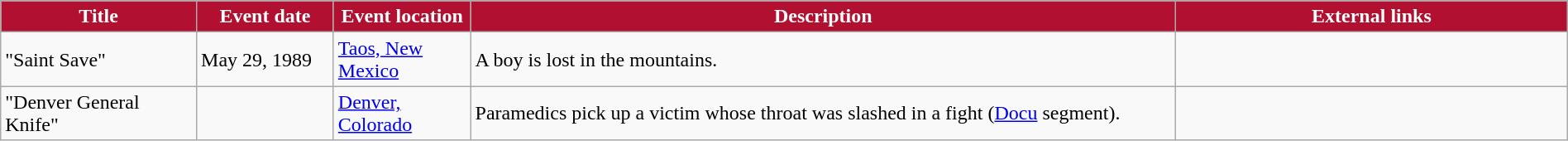<table class="wikitable" style="width: 100%;">
<tr>
<th style="background: #B11030; color: #FFFFFF; width: 10%;">Title</th>
<th style="background: #B11030; color: #FFFFFF; width: 7%;">Event date</th>
<th style="background: #B11030; color: #FFFFFF; width: 7%;">Event location</th>
<th style="background: #B11030; color: #FFFFFF; width: 36%;">Description</th>
<th style="background: #B11030; color: #FFFFFF; width: 20%;">External links</th>
</tr>
<tr>
<td>"Saint Save"</td>
<td>May 29, 1989</td>
<td><a href='#'>Taos, New Mexico</a></td>
<td>A boy is lost in the mountains.</td>
<td></td>
</tr>
<tr>
<td>"Denver General Knife"</td>
<td></td>
<td><a href='#'>Denver, Colorado</a></td>
<td>Paramedics pick up a victim whose throat was slashed in a fight (<a href='#'>Docu</a> segment).</td>
<td></td>
</tr>
</table>
